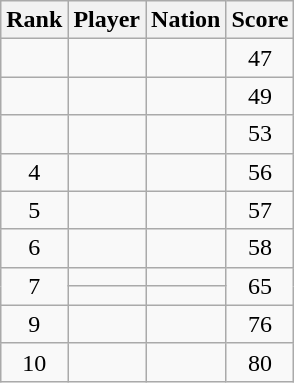<table class="wikitable plainrowheaders" border="1">
<tr>
<th scope="col">Rank</th>
<th scope="col">Player</th>
<th scope="col">Nation</th>
<th scope="col">Score</th>
</tr>
<tr>
<td align=center></td>
<td></td>
<td></td>
<td align=center>47</td>
</tr>
<tr>
<td align=center></td>
<td></td>
<td></td>
<td align=center>49</td>
</tr>
<tr>
<td align=center></td>
<td></td>
<td></td>
<td align=center>53</td>
</tr>
<tr>
<td align=center>4</td>
<td></td>
<td></td>
<td align=center>56</td>
</tr>
<tr>
<td align=center>5</td>
<td></td>
<td></td>
<td align=center>57</td>
</tr>
<tr>
<td align=center>6</td>
<td></td>
<td></td>
<td align=center>58</td>
</tr>
<tr>
<td rowspan="2" align=center>7</td>
<td></td>
<td></td>
<td rowspan="2" align=center>65</td>
</tr>
<tr>
<td></td>
<td></td>
</tr>
<tr>
<td align=center>9</td>
<td></td>
<td></td>
<td align=center>76</td>
</tr>
<tr>
<td align=center>10</td>
<td></td>
<td></td>
<td align=center>80</td>
</tr>
</table>
